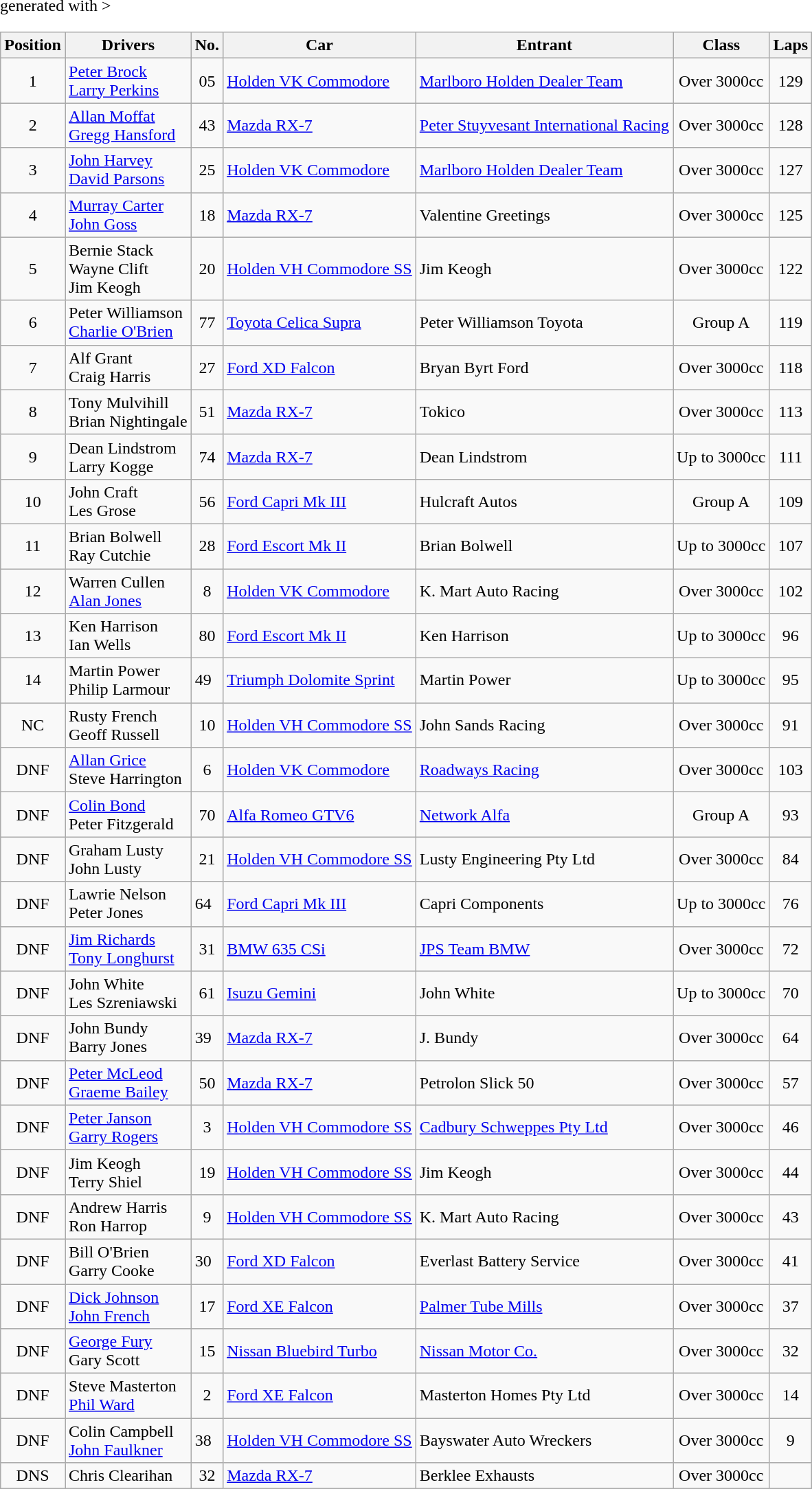<table class="wikitable" border="1" <hiddentext>generated with >
<tr style="font-weight:bold">
<th>Position</th>
<th>Drivers</th>
<th>No.</th>
<th>Car</th>
<th>Entrant</th>
<th>Class</th>
<th>Laps</th>
</tr>
<tr>
<td Height="12.75" align="center">1</td>
<td><a href='#'>Peter Brock</a><br><a href='#'>Larry Perkins</a></td>
<td align="center">05</td>
<td><a href='#'>Holden VK Commodore</a></td>
<td><a href='#'>Marlboro Holden Dealer Team</a></td>
<td align="center">Over 3000cc</td>
<td align="center">129</td>
</tr>
<tr>
<td Height="12.75" align="center">2</td>
<td><a href='#'>Allan Moffat</a><br><a href='#'>Gregg Hansford</a></td>
<td align="center">43</td>
<td><a href='#'>Mazda RX-7</a></td>
<td><a href='#'>Peter Stuyvesant International Racing</a></td>
<td align="center">Over 3000cc</td>
<td align="center">128</td>
</tr>
<tr>
<td Height="12.75" align="center">3</td>
<td><a href='#'>John Harvey</a><br><a href='#'>David Parsons</a></td>
<td align="center">25</td>
<td><a href='#'>Holden VK Commodore</a></td>
<td><a href='#'>Marlboro Holden Dealer Team</a></td>
<td align="center">Over 3000cc</td>
<td align="center">127</td>
</tr>
<tr>
<td Height="12.75" align="center">4</td>
<td><a href='#'>Murray Carter</a><br><a href='#'>John Goss</a></td>
<td align="center">18</td>
<td><a href='#'>Mazda RX-7</a></td>
<td>Valentine Greetings</td>
<td align="center">Over 3000cc</td>
<td align="center">125</td>
</tr>
<tr>
<td Height="12.75" align="center">5</td>
<td>Bernie Stack<br>Wayne Clift<br>Jim Keogh</td>
<td align="center">20</td>
<td><a href='#'>Holden VH Commodore SS</a></td>
<td>Jim Keogh</td>
<td align="center">Over 3000cc</td>
<td align="center">122</td>
</tr>
<tr>
<td Height="12.75" align="center">6</td>
<td>Peter Williamson<br><a href='#'>Charlie O'Brien</a></td>
<td align="center">77</td>
<td><a href='#'>Toyota Celica Supra</a></td>
<td>Peter Williamson Toyota</td>
<td align="center">Group A</td>
<td align="center">119</td>
</tr>
<tr>
<td Height="12.75" align="center">7</td>
<td>Alf Grant<br>Craig Harris</td>
<td align="center">27</td>
<td><a href='#'>Ford XD Falcon</a></td>
<td>Bryan Byrt Ford</td>
<td align="center">Over 3000cc</td>
<td align="center">118</td>
</tr>
<tr>
<td Height="12.75" align="center">8</td>
<td>Tony Mulvihill<br>Brian Nightingale</td>
<td align="center">51</td>
<td><a href='#'>Mazda RX-7</a></td>
<td>Tokico</td>
<td align="center">Over 3000cc</td>
<td align="center">113</td>
</tr>
<tr>
<td Height="12.75" align="center">9</td>
<td>Dean Lindstrom<br>Larry Kogge</td>
<td align="center">74</td>
<td><a href='#'>Mazda RX-7</a></td>
<td>Dean Lindstrom</td>
<td align="center">Up to 3000cc</td>
<td align="center">111</td>
</tr>
<tr>
<td Height="12.75" align="center">10</td>
<td>John Craft<br>Les Grose</td>
<td align="center">56</td>
<td><a href='#'>Ford Capri Mk III</a></td>
<td>Hulcraft Autos</td>
<td align="center">Group A</td>
<td align="center">109</td>
</tr>
<tr>
<td Height="12.75" align="center">11</td>
<td>Brian Bolwell<br>Ray Cutchie</td>
<td align="center">28</td>
<td><a href='#'>Ford Escort Mk II</a></td>
<td>Brian Bolwell</td>
<td align="center">Up to 3000cc</td>
<td align="center">107</td>
</tr>
<tr>
<td Height="12.75" align="center">12</td>
<td>Warren Cullen<br><a href='#'>Alan Jones</a></td>
<td align="center">8</td>
<td><a href='#'>Holden VK Commodore</a></td>
<td>K. Mart Auto Racing</td>
<td align="center">Over 3000cc</td>
<td align="center">102</td>
</tr>
<tr>
<td Height="12.75" align="center">13</td>
<td>Ken Harrison<br>Ian Wells</td>
<td align="center">80</td>
<td><a href='#'>Ford Escort Mk II</a></td>
<td>Ken Harrison</td>
<td align="center">Up to 3000cc</td>
<td align="center">96</td>
</tr>
<tr>
<td Height="12.75" align="center">14</td>
<td>Martin Power<br>Philip Larmour</td>
<td>49</td>
<td><a href='#'>Triumph Dolomite Sprint</a></td>
<td>Martin Power</td>
<td align="center">Up to 3000cc</td>
<td align="center">95</td>
</tr>
<tr>
<td Height="12.75" align="center">NC</td>
<td>Rusty French<br>Geoff Russell</td>
<td align="center">10</td>
<td><a href='#'>Holden VH Commodore SS</a></td>
<td>John Sands Racing</td>
<td align="center">Over 3000cc</td>
<td align="center">91</td>
</tr>
<tr>
<td Height="12.75" align="center">DNF</td>
<td><a href='#'>Allan Grice</a><br>Steve Harrington</td>
<td align="center">6</td>
<td><a href='#'>Holden VK Commodore</a></td>
<td><a href='#'>Roadways Racing</a></td>
<td align="center">Over 3000cc</td>
<td align="center">103</td>
</tr>
<tr>
<td Height="12.75" align="center">DNF</td>
<td><a href='#'>Colin Bond</a><br>Peter Fitzgerald</td>
<td align="center">70</td>
<td><a href='#'>Alfa Romeo GTV6</a></td>
<td><a href='#'>Network Alfa</a></td>
<td align="center">Group A</td>
<td align="center">93</td>
</tr>
<tr>
<td Height="12.75" align="center">DNF</td>
<td>Graham Lusty<br>John Lusty</td>
<td align="center">21</td>
<td><a href='#'>Holden VH Commodore SS</a></td>
<td>Lusty Engineering Pty Ltd</td>
<td align="center">Over 3000cc</td>
<td align="center">84</td>
</tr>
<tr>
<td Height="12.75" align="center">DNF</td>
<td>Lawrie Nelson<br>Peter Jones</td>
<td>64</td>
<td><a href='#'>Ford Capri Mk III</a></td>
<td>Capri Components</td>
<td align="center">Up to 3000cc</td>
<td align="center">76</td>
</tr>
<tr>
<td Height="12.75" align="center">DNF</td>
<td><a href='#'>Jim Richards</a><br><a href='#'>Tony Longhurst</a></td>
<td align="center">31</td>
<td><a href='#'>BMW 635 CSi</a></td>
<td><a href='#'>JPS Team BMW</a></td>
<td align="center">Over 3000cc</td>
<td align="center">72</td>
</tr>
<tr>
<td Height="12.75" align="center">DNF</td>
<td>John White<br>Les Szreniawski</td>
<td align="center">61</td>
<td><a href='#'>Isuzu Gemini</a></td>
<td>John White</td>
<td align="center">Up to 3000cc</td>
<td align="center">70</td>
</tr>
<tr>
<td Height="12.75" align="center">DNF</td>
<td>John Bundy<br>Barry Jones</td>
<td>39</td>
<td><a href='#'>Mazda RX-7</a></td>
<td>J. Bundy</td>
<td align="center">Over 3000cc</td>
<td align="center">64</td>
</tr>
<tr>
<td Height="12.75" align="center">DNF</td>
<td><a href='#'>Peter McLeod</a><br><a href='#'>Graeme Bailey</a></td>
<td align="center">50</td>
<td><a href='#'>Mazda RX-7</a></td>
<td>Petrolon Slick 50</td>
<td align="center">Over 3000cc</td>
<td align="center">57</td>
</tr>
<tr>
<td Height="12.75" align="center">DNF</td>
<td><a href='#'>Peter Janson</a><br><a href='#'>Garry Rogers</a></td>
<td align="center">3</td>
<td><a href='#'>Holden VH Commodore SS</a></td>
<td><a href='#'>Cadbury Schweppes Pty Ltd</a></td>
<td align="center">Over 3000cc</td>
<td align="center">46</td>
</tr>
<tr>
<td Height="12.75" align="center">DNF</td>
<td>Jim Keogh<br>Terry Shiel</td>
<td align="center">19</td>
<td><a href='#'>Holden VH Commodore SS</a></td>
<td>Jim Keogh</td>
<td align="center">Over 3000cc</td>
<td align="center">44</td>
</tr>
<tr>
<td Height="12.75" align="center">DNF</td>
<td>Andrew Harris<br>Ron Harrop</td>
<td align="center">9</td>
<td><a href='#'>Holden VH Commodore SS</a></td>
<td>K. Mart Auto Racing</td>
<td align="center">Over 3000cc</td>
<td align="center">43</td>
</tr>
<tr>
<td Height="12.75" align="center">DNF</td>
<td>Bill O'Brien<br>Garry Cooke</td>
<td>30</td>
<td><a href='#'>Ford XD Falcon</a></td>
<td>Everlast Battery Service</td>
<td align="center">Over 3000cc</td>
<td align="center">41</td>
</tr>
<tr>
<td Height="12.75" align="center">DNF</td>
<td><a href='#'>Dick Johnson</a><br><a href='#'>John French</a></td>
<td align="center">17</td>
<td><a href='#'>Ford XE Falcon</a></td>
<td><a href='#'>Palmer Tube Mills</a></td>
<td align="center">Over 3000cc</td>
<td align="center">37</td>
</tr>
<tr>
<td Height="12.75" align="center">DNF</td>
<td><a href='#'>George Fury</a><br>Gary Scott</td>
<td align="center">15</td>
<td><a href='#'>Nissan Bluebird Turbo</a></td>
<td><a href='#'>Nissan Motor Co.</a></td>
<td align="center">Over 3000cc</td>
<td align="center">32</td>
</tr>
<tr>
<td Height="12.75" align="center">DNF</td>
<td>Steve Masterton<br><a href='#'>Phil Ward</a></td>
<td align="center">2</td>
<td><a href='#'>Ford XE Falcon</a></td>
<td>Masterton Homes Pty Ltd</td>
<td align="center">Over 3000cc</td>
<td align="center">14</td>
</tr>
<tr>
<td Height="12.75" align="center">DNF</td>
<td>Colin Campbell<br><a href='#'>John Faulkner</a></td>
<td>38</td>
<td><a href='#'>Holden VH Commodore SS</a></td>
<td>Bayswater Auto Wreckers</td>
<td align="center">Over 3000cc</td>
<td align="center">9</td>
</tr>
<tr>
<td align="center">DNS</td>
<td>Chris Clearihan</td>
<td align="center">32</td>
<td><a href='#'>Mazda RX-7</a></td>
<td>Berklee Exhausts</td>
<td align="center">Over 3000cc</td>
<td></td>
</tr>
</table>
